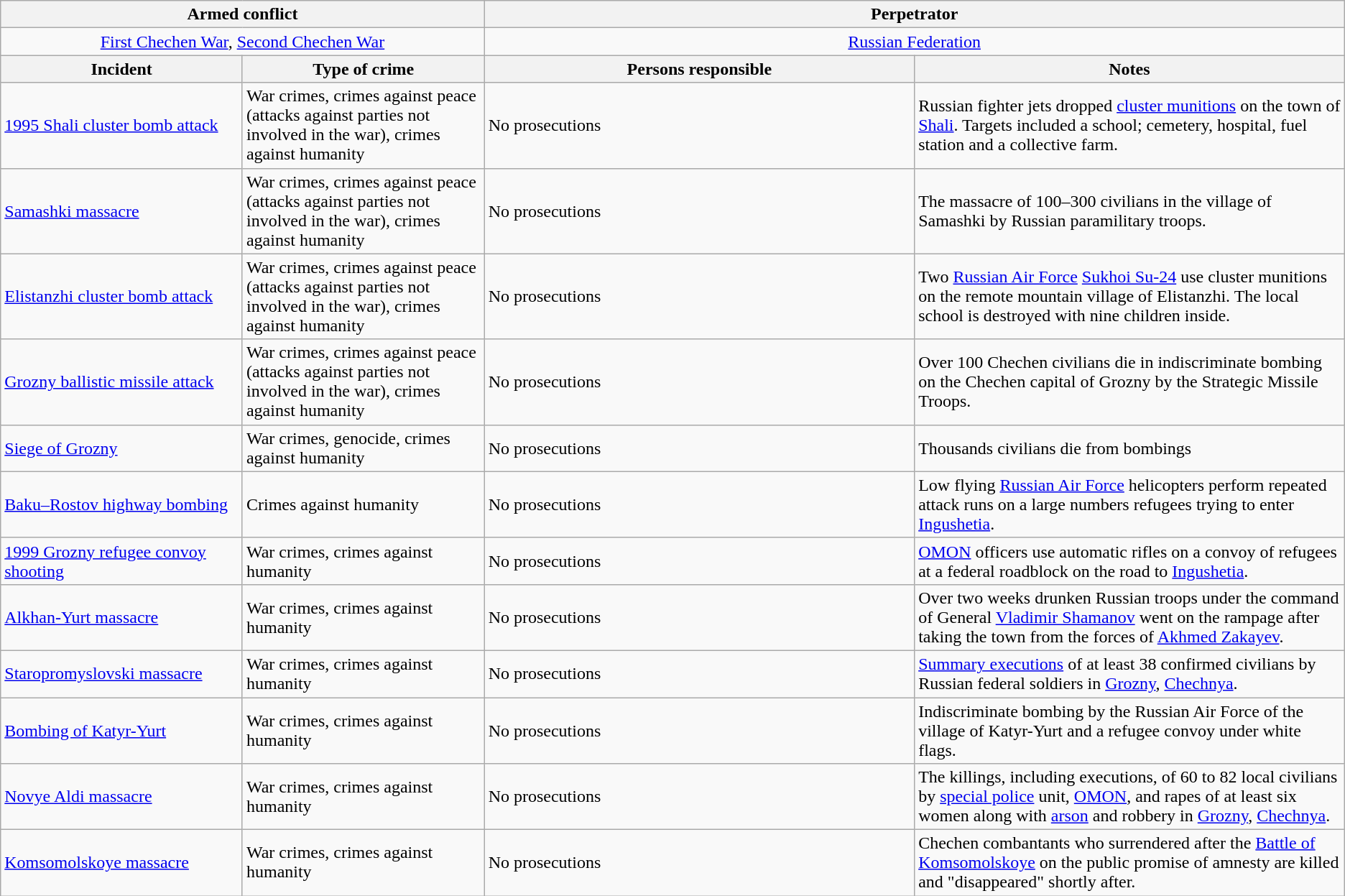<table class="wikitable">
<tr>
<th colspan="2">Armed conflict</th>
<th colspan="2">Perpetrator</th>
</tr>
<tr style="text-align:center;">
<td colspan="2"><a href='#'>First Chechen War</a>, <a href='#'>Second Chechen War</a></td>
<td colspan="2"><a href='#'>Russian Federation</a></td>
</tr>
<tr>
<th>Incident</th>
<th>Type of crime</th>
<th>Persons responsible</th>
<th>Notes</th>
</tr>
<tr>
<td style="width:18%;"><a href='#'>1995 Shali cluster bomb attack</a></td>
<td style="width:18%;">War crimes, crimes against peace (attacks against parties not involved in the war), crimes against humanity</td>
<td style="width:32%;">No prosecutions</td>
<td style="width:32%;">Russian fighter jets dropped <a href='#'>cluster munitions</a> on the town of <a href='#'>Shali</a>. Targets included a school; cemetery, hospital, fuel station and a collective farm.</td>
</tr>
<tr>
<td style="width:18%;"><a href='#'>Samashki massacre</a></td>
<td style="width:18%;">War crimes, crimes against peace (attacks against parties not involved in the war), crimes against humanity</td>
<td style="width:32%;">No prosecutions</td>
<td style="width:32%;">The massacre of 100–300 civilians in the village of Samashki by Russian paramilitary troops.</td>
</tr>
<tr>
<td style="width:18%;"><a href='#'>Elistanzhi cluster bomb attack</a></td>
<td style="width:18%;">War crimes, crimes against peace (attacks against parties not involved in the war), crimes against humanity</td>
<td style="width:32%;">No prosecutions</td>
<td style="width:32%;">Two <a href='#'>Russian Air Force</a> <a href='#'>Sukhoi Su-24</a> use cluster munitions on the remote mountain village of Elistanzhi. The local school is destroyed with nine children inside.</td>
</tr>
<tr>
<td style="width:18%;"><a href='#'>Grozny ballistic missile attack</a></td>
<td style="width:18%;">War crimes, crimes against peace (attacks against parties not involved in the war), crimes against humanity</td>
<td style="width:32%;">No prosecutions</td>
<td style="width:32%;">Over 100 Chechen civilians die in indiscriminate bombing on the Chechen capital of Grozny by the Strategic Missile Troops.</td>
</tr>
<tr>
<td style="width:18%;"><a href='#'>Siege of Grozny</a></td>
<td style="width:18%;">War crimes, genocide, crimes against humanity</td>
<td style="width:32%;">No prosecutions</td>
<td style="width:32%;">Thousands civilians die from bombings</td>
</tr>
<tr>
<td><a href='#'>Baku–Rostov highway bombing</a></td>
<td>Crimes against humanity</td>
<td>No prosecutions</td>
<td>Low flying <a href='#'>Russian Air Force</a> helicopters perform repeated attack runs on a large numbers refugees trying to enter <a href='#'>Ingushetia</a>.</td>
</tr>
<tr>
<td><a href='#'>1999 Grozny refugee convoy shooting</a></td>
<td>War crimes, crimes against humanity</td>
<td>No prosecutions</td>
<td><a href='#'>OMON</a> officers use automatic rifles on a convoy of refugees at a federal roadblock on the road to <a href='#'>Ingushetia</a>.</td>
</tr>
<tr>
<td><a href='#'>Alkhan-Yurt massacre</a></td>
<td>War crimes, crimes against humanity</td>
<td>No prosecutions</td>
<td>Over two weeks drunken Russian troops under the command of General <a href='#'>Vladimir Shamanov</a> went on the rampage after taking the town from the forces of <a href='#'>Akhmed Zakayev</a>.</td>
</tr>
<tr>
<td><a href='#'>Staropromyslovski massacre</a></td>
<td>War crimes, crimes against humanity</td>
<td>No prosecutions</td>
<td><a href='#'>Summary executions</a> of at least 38 confirmed civilians by Russian federal soldiers in <a href='#'>Grozny</a>, <a href='#'>Chechnya</a>.</td>
</tr>
<tr>
<td><a href='#'>Bombing of Katyr-Yurt</a></td>
<td>War crimes, crimes against humanity</td>
<td>No prosecutions</td>
<td>Indiscriminate bombing by the Russian Air Force of the village of Katyr-Yurt and a refugee convoy under white flags.</td>
</tr>
<tr>
<td><a href='#'>Novye Aldi massacre</a></td>
<td>War crimes, crimes against humanity</td>
<td>No prosecutions</td>
<td>The killings, including executions, of 60 to 82 local civilians by <a href='#'>special police</a> unit, <a href='#'>OMON</a>, and rapes of at least six women along with <a href='#'>arson</a> and robbery in <a href='#'>Grozny</a>, <a href='#'>Chechnya</a>.</td>
</tr>
<tr>
<td><a href='#'>Komsomolskoye massacre</a></td>
<td>War crimes, crimes against humanity</td>
<td>No prosecutions</td>
<td>Chechen combantants who surrendered after the <a href='#'>Battle of Komsomolskoye</a> on the public promise of amnesty are killed and "disappeared" shortly after.</td>
</tr>
</table>
